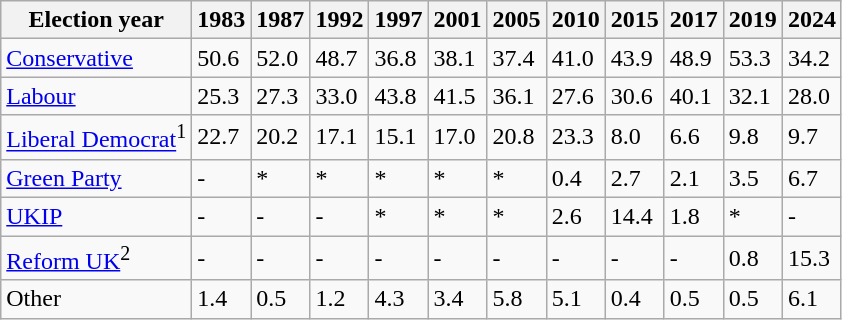<table class="wikitable">
<tr>
<th>Election year</th>
<th>1983</th>
<th>1987</th>
<th>1992</th>
<th>1997</th>
<th>2001</th>
<th>2005</th>
<th>2010</th>
<th>2015</th>
<th>2017</th>
<th>2019</th>
<th>2024</th>
</tr>
<tr>
<td><a href='#'>Conservative</a></td>
<td>50.6</td>
<td>52.0</td>
<td>48.7</td>
<td>36.8</td>
<td>38.1</td>
<td>37.4</td>
<td>41.0</td>
<td>43.9</td>
<td>48.9</td>
<td>53.3</td>
<td>34.2</td>
</tr>
<tr>
<td><a href='#'>Labour</a></td>
<td>25.3</td>
<td>27.3</td>
<td>33.0</td>
<td>43.8</td>
<td>41.5</td>
<td>36.1</td>
<td>27.6</td>
<td>30.6</td>
<td>40.1</td>
<td>32.1</td>
<td>28.0</td>
</tr>
<tr>
<td><a href='#'>Liberal Democrat</a><sup>1</sup></td>
<td>22.7</td>
<td>20.2</td>
<td>17.1</td>
<td>15.1</td>
<td>17.0</td>
<td>20.8</td>
<td>23.3</td>
<td>8.0</td>
<td>6.6</td>
<td>9.8</td>
<td>9.7</td>
</tr>
<tr>
<td><a href='#'>Green Party</a></td>
<td>-</td>
<td>*</td>
<td>*</td>
<td>*</td>
<td>*</td>
<td>*</td>
<td>0.4</td>
<td>2.7</td>
<td>2.1</td>
<td>3.5</td>
<td>6.7</td>
</tr>
<tr>
<td><a href='#'>UKIP</a></td>
<td>-</td>
<td>-</td>
<td>-</td>
<td>*</td>
<td>*</td>
<td>*</td>
<td>2.6</td>
<td>14.4</td>
<td>1.8</td>
<td>*</td>
<td>-</td>
</tr>
<tr>
<td><a href='#'>Reform UK</a><sup>2</sup></td>
<td>-</td>
<td>-</td>
<td>-</td>
<td>-</td>
<td>-</td>
<td>-</td>
<td>-</td>
<td>-</td>
<td>-</td>
<td>0.8</td>
<td>15.3</td>
</tr>
<tr>
<td>Other</td>
<td>1.4</td>
<td>0.5</td>
<td>1.2</td>
<td>4.3</td>
<td>3.4</td>
<td>5.8</td>
<td>5.1</td>
<td>0.4</td>
<td>0.5</td>
<td>0.5</td>
<td>6.1</td>
</tr>
</table>
